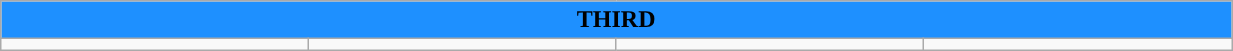<table class="wikitable collapsible collapsed" style="width:65%">
<tr>
<th colspan=6 ! style="color:black; background:Dodgerblue">THIRD</th>
</tr>
<tr>
<td></td>
<td></td>
<td></td>
<td></td>
</tr>
</table>
